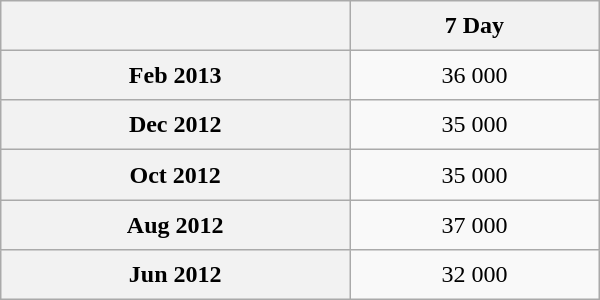<table class="wikitable sortable" style="text-align:center; width:400px; height:200px;">
<tr>
<th></th>
<th>7 Day</th>
</tr>
<tr>
<th scope="row">Feb 2013</th>
<td>36 000</td>
</tr>
<tr>
<th scope="row">Dec 2012</th>
<td>35 000</td>
</tr>
<tr>
<th scope="row">Oct 2012</th>
<td>35 000</td>
</tr>
<tr>
<th scope="row">Aug 2012</th>
<td>37 000</td>
</tr>
<tr>
<th scope="row">Jun 2012</th>
<td>32 000</td>
</tr>
</table>
